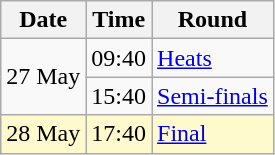<table class="wikitable">
<tr>
<th>Date</th>
<th>Time</th>
<th>Round</th>
</tr>
<tr>
<td rowspan="2">27 May</td>
<td>09:40</td>
<td><a href='#'>Heats</a></td>
</tr>
<tr>
<td>15:40</td>
<td><a href='#'>Semi-finals</a></td>
</tr>
<tr style=background:lemonchiffon>
<td>28 May</td>
<td>17:40</td>
<td><a href='#'>Final</a></td>
</tr>
</table>
